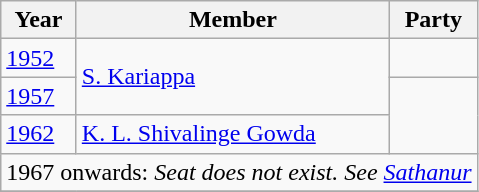<table class="wikitable sortable">
<tr>
<th>Year</th>
<th>Member</th>
<th colspan="2">Party</th>
</tr>
<tr>
<td><a href='#'>1952</a></td>
<td rowspan=2><a href='#'>S. Kariappa</a></td>
<td></td>
</tr>
<tr>
<td><a href='#'>1957</a></td>
</tr>
<tr>
<td><a href='#'>1962</a></td>
<td><a href='#'>K. L. Shivalinge Gowda</a></td>
</tr>
<tr>
<td colspan=4 align=center>1967 onwards: <em>Seat does not exist. See <a href='#'>Sathanur</a></em></td>
</tr>
<tr>
</tr>
</table>
